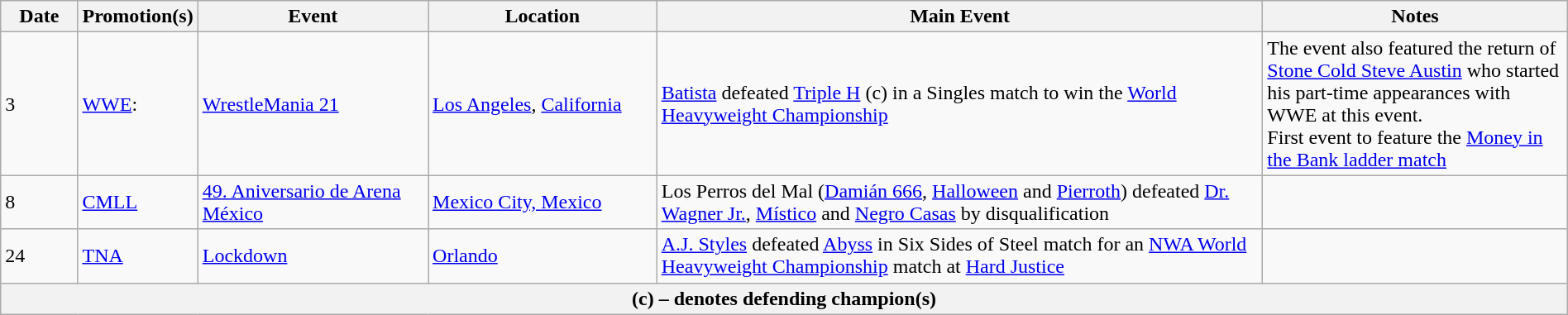<table class="wikitable" style="width:100%;">
<tr>
<th width=5%>Date</th>
<th width=5%>Promotion(s)</th>
<th width=15%>Event</th>
<th width=15%>Location</th>
<th width=40%>Main Event</th>
<th width=20%>Notes</th>
</tr>
<tr>
<td>3</td>
<td><a href='#'>WWE</a>:<br></td>
<td><a href='#'>WrestleMania 21</a></td>
<td><a href='#'>Los Angeles</a>, <a href='#'>California</a></td>
<td><a href='#'>Batista</a> defeated <a href='#'>Triple H</a> (c) in a Singles match to win the <a href='#'>World Heavyweight Championship</a></td>
<td>The event also featured the return of <a href='#'>Stone Cold Steve Austin</a> who started his part-time appearances with WWE at this event.<br> First event to feature the <a href='#'>Money in the Bank ladder match</a></td>
</tr>
<tr>
<td>8</td>
<td><a href='#'>CMLL</a></td>
<td><a href='#'>49. Aniversario de Arena México</a></td>
<td><a href='#'>Mexico City, Mexico</a></td>
<td>Los Perros del Mal (<a href='#'>Damián 666</a>, <a href='#'>Halloween</a> and <a href='#'>Pierroth</a>) defeated <a href='#'>Dr. Wagner Jr.</a>, <a href='#'>Místico</a> and <a href='#'>Negro Casas</a> by disqualification</td>
<td></td>
</tr>
<tr>
<td>24</td>
<td><a href='#'>TNA</a></td>
<td><a href='#'>Lockdown</a></td>
<td><a href='#'>Orlando</a></td>
<td><a href='#'>A.J. Styles</a> defeated <a href='#'>Abyss</a> in Six Sides of Steel match for an <a href='#'>NWA World Heavyweight Championship</a> match at <a href='#'>Hard Justice</a></td>
<td></td>
</tr>
<tr>
<th colspan="6">(c) – denotes defending champion(s)</th>
</tr>
</table>
